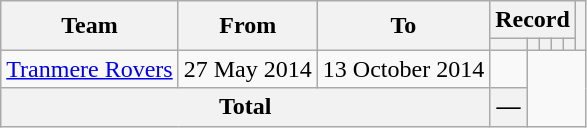<table class=wikitable style="text-align: center">
<tr>
<th rowspan=2>Team</th>
<th rowspan=2>From</th>
<th rowspan=2>To</th>
<th colspan=5>Record</th>
<th rowspan=2></th>
</tr>
<tr>
<th></th>
<th></th>
<th></th>
<th></th>
<th></th>
</tr>
<tr>
<td align=left><a href='#'>Tranmere Rovers</a></td>
<td align=left>27 May 2014</td>
<td align=left>13 October 2014<br></td>
<td></td>
</tr>
<tr>
<th colspan=3>Total<br></th>
<th>—</th>
</tr>
</table>
